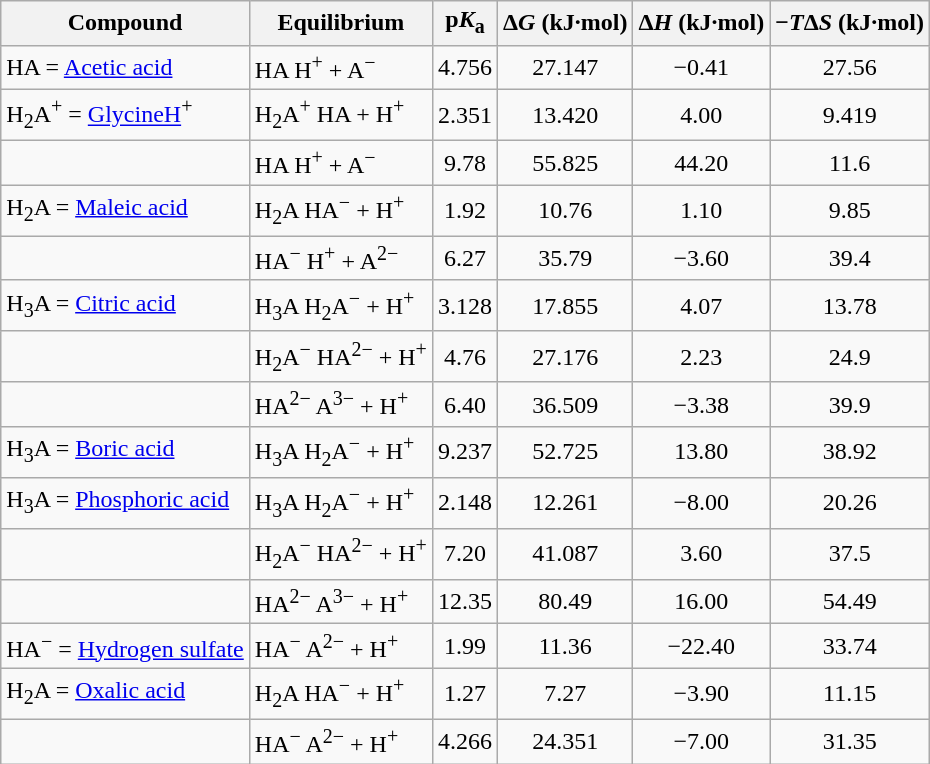<table class="wikitable" style="text-align:center;">
<tr>
<th>Compound</th>
<th>Equilibrium</th>
<th>p<em>K</em><sub>a</sub></th>
<th>Δ<em>G</em> (kJ·mol)</th>
<th>Δ<em>H</em> (kJ·mol)</th>
<th>−<em>T</em>Δ<em>S</em> (kJ·mol)</th>
</tr>
<tr>
<td style="text-align:left;">HA = <a href='#'>Acetic acid</a></td>
<td style="text-align:left;">HA  H<sup>+</sup> + A<sup>−</sup></td>
<td>4.756</td>
<td>27.147</td>
<td>−0.41</td>
<td>27.56</td>
</tr>
<tr>
<td style="text-align:left;">H<sub>2</sub>A<sup>+</sup> = <a href='#'>GlycineH</a><sup>+</sup></td>
<td style="text-align:left;">H<sub>2</sub>A<sup>+</sup>  HA + H<sup>+</sup></td>
<td>2.351</td>
<td>13.420</td>
<td>4.00</td>
<td>9.419</td>
</tr>
<tr>
<td style="text-align:left;"></td>
<td style="text-align:left;">HA  H<sup>+</sup> + A<sup>−</sup></td>
<td>9.78</td>
<td>55.825</td>
<td>44.20</td>
<td>11.6</td>
</tr>
<tr>
<td style="text-align:left;">H<sub>2</sub>A = <a href='#'>Maleic acid</a></td>
<td style="text-align:left;">H<sub>2</sub>A  HA<sup>−</sup> + H<sup>+</sup></td>
<td>1.92</td>
<td>10.76</td>
<td>1.10</td>
<td>9.85</td>
</tr>
<tr>
<td style="text-align:left;"></td>
<td style="text-align:left;">HA<sup>−</sup>  H<sup>+</sup> + A<sup>2−</sup></td>
<td>6.27</td>
<td>35.79</td>
<td>−3.60</td>
<td>39.4</td>
</tr>
<tr>
<td style="text-align:left;">H<sub>3</sub>A = <a href='#'>Citric acid</a></td>
<td style="text-align:left;">H<sub>3</sub>A  H<sub>2</sub>A<sup>−</sup> + H<sup>+</sup></td>
<td>3.128</td>
<td>17.855</td>
<td>4.07</td>
<td>13.78</td>
</tr>
<tr>
<td></td>
<td style="text-align:left;">H<sub>2</sub>A<sup>−</sup>  HA<sup>2−</sup> + H<sup>+</sup></td>
<td>4.76</td>
<td>27.176</td>
<td>2.23</td>
<td>24.9</td>
</tr>
<tr>
<td style="text-align:left;"></td>
<td style="text-align:left;">HA<sup>2−</sup>  A<sup>3−</sup> + H<sup>+</sup></td>
<td>6.40</td>
<td>36.509</td>
<td>−3.38</td>
<td>39.9</td>
</tr>
<tr>
<td style="text-align:left;">H<sub>3</sub>A = <a href='#'>Boric acid</a></td>
<td style="text-align:left;">H<sub>3</sub>A  H<sub>2</sub>A<sup>−</sup> + H<sup>+</sup></td>
<td>9.237</td>
<td>52.725</td>
<td>13.80</td>
<td>38.92</td>
</tr>
<tr>
<td style="text-align:left;">H<sub>3</sub>A = <a href='#'>Phosphoric acid</a></td>
<td style="text-align:left;">H<sub>3</sub>A  H<sub>2</sub>A<sup>−</sup> + H<sup>+</sup></td>
<td>2.148</td>
<td>12.261</td>
<td>−8.00</td>
<td>20.26</td>
</tr>
<tr>
<td style="text-align:left;"></td>
<td style="text-align:left;">H<sub>2</sub>A<sup>−</sup>  HA<sup>2−</sup> + H<sup>+</sup></td>
<td>7.20</td>
<td>41.087</td>
<td>3.60</td>
<td>37.5</td>
</tr>
<tr>
<td style="text-align:left;"></td>
<td style="text-align:left;">HA<sup>2−</sup>  A<sup>3−</sup> + H<sup>+</sup></td>
<td>12.35</td>
<td>80.49</td>
<td>16.00</td>
<td>54.49</td>
</tr>
<tr>
<td style="text-align:left;">HA<sup>−</sup> = <a href='#'>Hydrogen sulfate</a></td>
<td style="text-align:left;">HA<sup>−</sup>  A<sup>2−</sup> + H<sup>+</sup></td>
<td>1.99</td>
<td>11.36</td>
<td>−22.40</td>
<td>33.74</td>
</tr>
<tr>
<td style="text-align:left;">H<sub>2</sub>A = <a href='#'>Oxalic acid</a></td>
<td style="text-align:left;">H<sub>2</sub>A  HA<sup>−</sup> + H<sup>+</sup></td>
<td>1.27</td>
<td>7.27</td>
<td>−3.90</td>
<td>11.15</td>
</tr>
<tr>
<td style="text-align:left;"></td>
<td style="text-align:left;">HA<sup>−</sup>  A<sup>2−</sup> + H<sup>+</sup></td>
<td>4.266</td>
<td>24.351</td>
<td>−7.00</td>
<td>31.35</td>
</tr>
</table>
